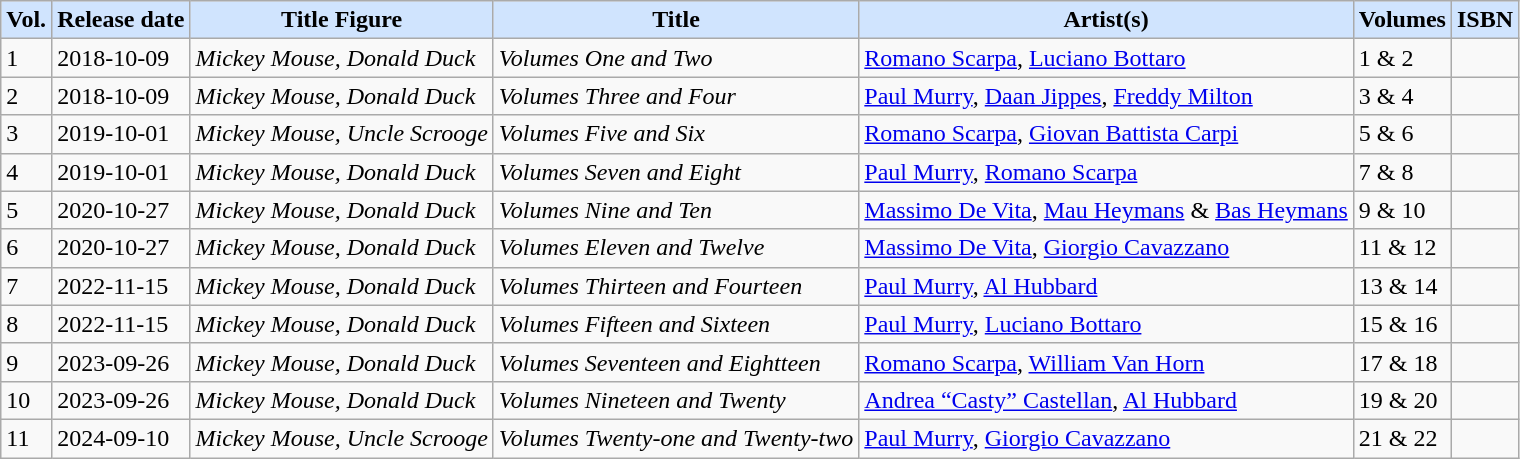<table class="wikitable sortable">
<tr>
<th style="background-color:#D0E4FE" data-sort-type-"number">Vol.</th>
<th style="background-color:#D0E4FE">Release date</th>
<th style="background-color:#D0E4FE">Title Figure</th>
<th style="background-color:#D0E4FE">Title</th>
<th style="background-color:#D0E4FE">Artist(s)</th>
<th style="background-color:#D0E4FE">Volumes</th>
<th style="background-color:#D0E4FE">ISBN</th>
</tr>
<tr>
<td>1</td>
<td>2018-10-09</td>
<td><em>Mickey Mouse, Donald Duck</em></td>
<td><em>Volumes One and Two</em></td>
<td><a href='#'>Romano Scarpa</a>, <a href='#'>Luciano Bottaro</a></td>
<td>1 & 2</td>
<td></td>
</tr>
<tr>
<td>2</td>
<td>2018-10-09</td>
<td><em>Mickey Mouse, Donald Duck</em></td>
<td><em>Volumes Three and Four</em></td>
<td><a href='#'>Paul Murry</a>, <a href='#'>Daan Jippes</a>, <a href='#'>Freddy Milton</a></td>
<td>3 & 4</td>
<td></td>
</tr>
<tr>
<td>3</td>
<td>2019-10-01</td>
<td><em>Mickey Mouse, Uncle Scrooge</em></td>
<td><em>Volumes Five and Six</em></td>
<td><a href='#'>Romano Scarpa</a>, <a href='#'>Giovan Battista Carpi</a></td>
<td>5 & 6</td>
<td></td>
</tr>
<tr>
<td>4</td>
<td>2019-10-01</td>
<td><em>Mickey Mouse, Donald Duck</em></td>
<td><em>Volumes Seven and Eight</em></td>
<td><a href='#'>Paul Murry</a>, <a href='#'>Romano Scarpa</a></td>
<td>7 & 8</td>
<td></td>
</tr>
<tr>
<td>5</td>
<td>2020-10-27</td>
<td><em>Mickey Mouse, Donald Duck</em></td>
<td><em>Volumes Nine and Ten</em></td>
<td><a href='#'>Massimo De Vita</a>, <a href='#'>Mau Heymans</a> & <a href='#'>Bas Heymans</a></td>
<td>9 & 10</td>
<td></td>
</tr>
<tr>
<td>6</td>
<td>2020-10-27</td>
<td><em>Mickey Mouse, Donald Duck</em></td>
<td><em>Volumes Eleven and Twelve</em></td>
<td><a href='#'>Massimo De Vita</a>, <a href='#'>Giorgio Cavazzano</a></td>
<td>11 & 12</td>
<td></td>
</tr>
<tr>
<td>7</td>
<td>2022-11-15</td>
<td><em>Mickey Mouse, Donald Duck</em></td>
<td><em>Volumes Thirteen and Fourteen</em></td>
<td><a href='#'>Paul Murry</a>, <a href='#'>Al Hubbard</a></td>
<td>13 & 14</td>
<td></td>
</tr>
<tr>
<td>8</td>
<td>2022-11-15</td>
<td><em>Mickey Mouse, Donald Duck</em></td>
<td><em>Volumes Fifteen and Sixteen</em></td>
<td><a href='#'>Paul Murry</a>, <a href='#'>Luciano Bottaro</a></td>
<td>15 & 16</td>
<td></td>
</tr>
<tr>
<td>9</td>
<td>2023-09-26</td>
<td><em>Mickey Mouse, Donald Duck</em></td>
<td><em>Volumes Seventeen and Eightteen</em></td>
<td><a href='#'>Romano Scarpa</a>, <a href='#'>William Van Horn</a></td>
<td>17 & 18</td>
<td></td>
</tr>
<tr>
<td>10</td>
<td>2023-09-26</td>
<td><em>Mickey Mouse, Donald Duck</em></td>
<td><em>Volumes Nineteen and Twenty</em></td>
<td><a href='#'>Andrea “Casty” Castellan</a>, <a href='#'>Al Hubbard</a></td>
<td>19 & 20</td>
<td></td>
</tr>
<tr>
<td>11</td>
<td>2024-09-10</td>
<td><em>Mickey Mouse, Uncle Scrooge</em></td>
<td><em>Volumes Twenty-one and Twenty-two</em></td>
<td><a href='#'>Paul Murry</a>, <a href='#'>Giorgio Cavazzano</a></td>
<td>21 & 22</td>
<td></td>
</tr>
</table>
